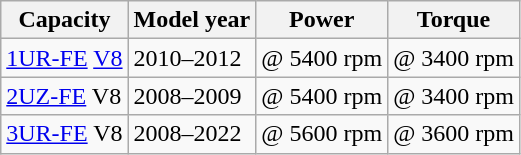<table class="wikitable">
<tr>
<th>Capacity</th>
<th>Model year</th>
<th>Power</th>
<th>Torque</th>
</tr>
<tr>
<td> <a href='#'>1UR-FE</a> <a href='#'>V8</a></td>
<td>2010–2012</td>
<td> @ 5400 rpm</td>
<td> @ 3400 rpm</td>
</tr>
<tr>
<td> <a href='#'>2UZ-FE</a> V8</td>
<td>2008–2009</td>
<td> @ 5400 rpm</td>
<td> @ 3400 rpm</td>
</tr>
<tr>
<td> <a href='#'>3UR-FE</a> V8</td>
<td>2008–2022</td>
<td> @ 5600 rpm</td>
<td> @ 3600 rpm</td>
</tr>
</table>
